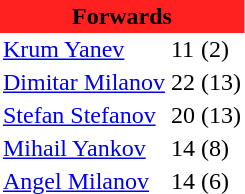<table class="toccolours" border="0" cellpadding="2" cellspacing="0" align="left" style="margin:0.5em;">
<tr>
<th colspan="4" align="center" bgcolor="#FF2020"><span>Forwards</span></th>
</tr>
<tr>
<td> <a href='#'>Krum Yanev</a></td>
<td>11</td>
<td>(2)</td>
</tr>
<tr>
<td> <a href='#'>Dimitar Milanov</a></td>
<td>22</td>
<td>(13)</td>
</tr>
<tr>
<td> <a href='#'>Stefan Stefanov</a></td>
<td>20</td>
<td>(13)</td>
</tr>
<tr>
<td> <a href='#'>Mihail Yankov</a></td>
<td>14</td>
<td>(8)</td>
</tr>
<tr>
<td> <a href='#'>Angel Milanov</a></td>
<td>14</td>
<td>(6)</td>
</tr>
<tr>
</tr>
</table>
